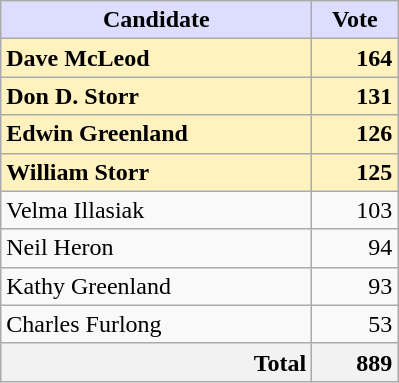<table class="wikitable">
<tr>
<th width="200px" style="background:#ddf;">Candidate</th>
<th width="50px" style="background:#ddf;">Vote</th>
</tr>
<tr>
<td style="background:#fff2bf;"><strong>Dave McLeod</strong></td>
<td style="text-align:right;background:#fff2bf;"><strong>164</strong></td>
</tr>
<tr>
<td style="background:#fff2bf;"><strong>Don D. Storr</strong></td>
<td style="text-align:right;background:#fff2bf;"><strong>131</strong></td>
</tr>
<tr>
<td style="background:#fff2bf;"><strong>Edwin Greenland</strong></td>
<td style="text-align:right;background:#fff2bf;"><strong>126</strong></td>
</tr>
<tr>
<td style="background:#fff2bf;"><strong>William Storr</strong></td>
<td style="text-align:right;background:#fff2bf;"><strong>125</strong></td>
</tr>
<tr>
<td style="text-align:left;">Velma Illasiak</td>
<td style="text-align:right;">103</td>
</tr>
<tr>
<td style="text-align:left;">Neil Heron</td>
<td style="text-align:right;">94</td>
</tr>
<tr>
<td style="text-align:left;">Kathy Greenland</td>
<td style="text-align:right;">93</td>
</tr>
<tr>
<td style="text-align:left;">Charles Furlong</td>
<td style="text-align:right;">53</td>
</tr>
<tr>
<td style="text-align:right;background-color:#f2f2f2;"><strong>Total</strong></td>
<td style="text-align:right;background-color:#f2f2f2;"><strong>889</strong></td>
</tr>
</table>
